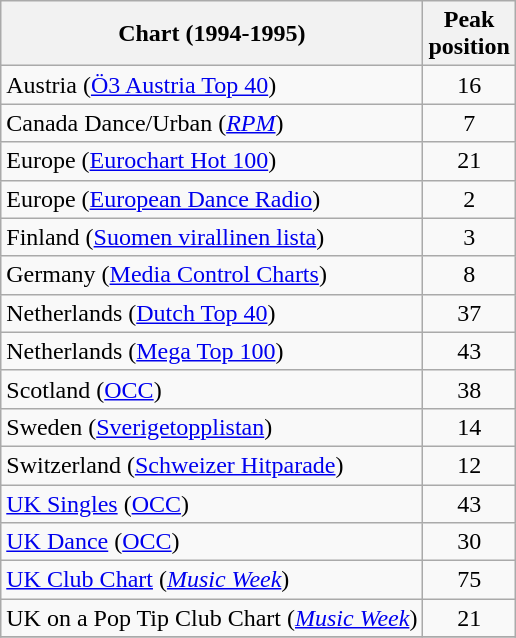<table class="wikitable sortable">
<tr>
<th>Chart (1994-1995)</th>
<th>Peak<br>position</th>
</tr>
<tr>
<td>Austria (<a href='#'>Ö3 Austria Top 40</a>)</td>
<td align="center">16</td>
</tr>
<tr>
<td>Canada Dance/Urban (<em><a href='#'>RPM</a></em>)</td>
<td align="center">7</td>
</tr>
<tr>
<td>Europe (<a href='#'>Eurochart Hot 100</a>)</td>
<td align="center">21</td>
</tr>
<tr>
<td>Europe (<a href='#'>European Dance Radio</a>)</td>
<td align="center">2</td>
</tr>
<tr>
<td>Finland (<a href='#'>Suomen virallinen lista</a>)</td>
<td align="center">3</td>
</tr>
<tr>
<td>Germany (<a href='#'>Media Control Charts</a>)</td>
<td align="center">8</td>
</tr>
<tr>
<td>Netherlands (<a href='#'>Dutch Top 40</a>)</td>
<td align="center">37</td>
</tr>
<tr>
<td>Netherlands (<a href='#'>Mega Top 100</a>)</td>
<td align="center">43</td>
</tr>
<tr>
<td>Scotland (<a href='#'>OCC</a>)</td>
<td align="center">38</td>
</tr>
<tr>
<td>Sweden (<a href='#'>Sverigetopplistan</a>)</td>
<td align="center">14</td>
</tr>
<tr>
<td>Switzerland (<a href='#'>Schweizer Hitparade</a>)</td>
<td align="center">12</td>
</tr>
<tr>
<td><a href='#'>UK Singles</a> (<a href='#'>OCC</a>)</td>
<td align="center">43</td>
</tr>
<tr>
<td><a href='#'>UK Dance</a> (<a href='#'>OCC</a>)</td>
<td align="center">30</td>
</tr>
<tr>
<td><a href='#'>UK Club Chart</a> (<em><a href='#'>Music Week</a></em>)</td>
<td align="center">75</td>
</tr>
<tr>
<td>UK on a Pop Tip Club Chart (<em><a href='#'>Music Week</a></em>)</td>
<td align="center">21</td>
</tr>
<tr>
</tr>
</table>
